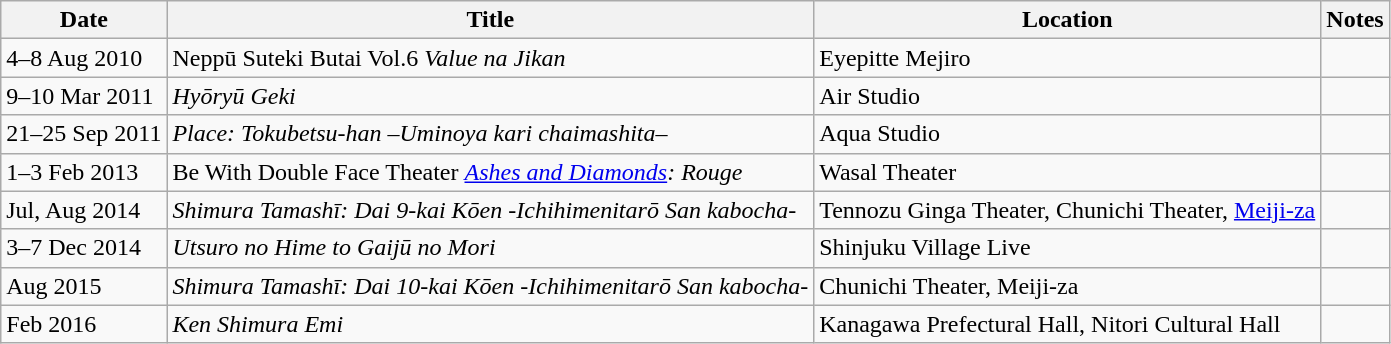<table class="wikitable">
<tr>
<th>Date</th>
<th>Title</th>
<th>Location</th>
<th>Notes</th>
</tr>
<tr>
<td>4–8 Aug 2010</td>
<td>Neppū Suteki Butai Vol.6 <em>Value na Jikan</em></td>
<td>Eyepitte Mejiro</td>
<td></td>
</tr>
<tr>
<td>9–10 Mar 2011</td>
<td><em>Hyōryū Geki</em></td>
<td>Air Studio</td>
<td></td>
</tr>
<tr>
<td>21–25 Sep 2011</td>
<td><em>Place: Tokubetsu-han –Uminoya kari chaimashita–</em></td>
<td>Aqua Studio</td>
<td></td>
</tr>
<tr>
<td>1–3 Feb 2013</td>
<td>Be With Double Face Theater <em><a href='#'>Ashes and Diamonds</a>: Rouge</em></td>
<td>Wasal Theater</td>
<td></td>
</tr>
<tr>
<td>Jul, Aug 2014</td>
<td><em>Shimura Tamashī: Dai 9-kai Kōen -Ichihimenitarō San kabocha-</em></td>
<td>Tennozu Ginga Theater, Chunichi Theater, <a href='#'>Meiji-za</a></td>
<td></td>
</tr>
<tr>
<td>3–7 Dec 2014</td>
<td><em>Utsuro no Hime to Gaijū no Mori</em></td>
<td>Shinjuku Village Live</td>
<td></td>
</tr>
<tr>
<td>Aug 2015</td>
<td><em>Shimura Tamashī: Dai 10-kai Kōen -Ichihimenitarō San kabocha-</em></td>
<td>Chunichi Theater, Meiji-za</td>
<td></td>
</tr>
<tr>
<td>Feb 2016</td>
<td><em>Ken Shimura Emi</em></td>
<td>Kanagawa Prefectural Hall, Nitori Cultural Hall</td>
<td></td>
</tr>
</table>
